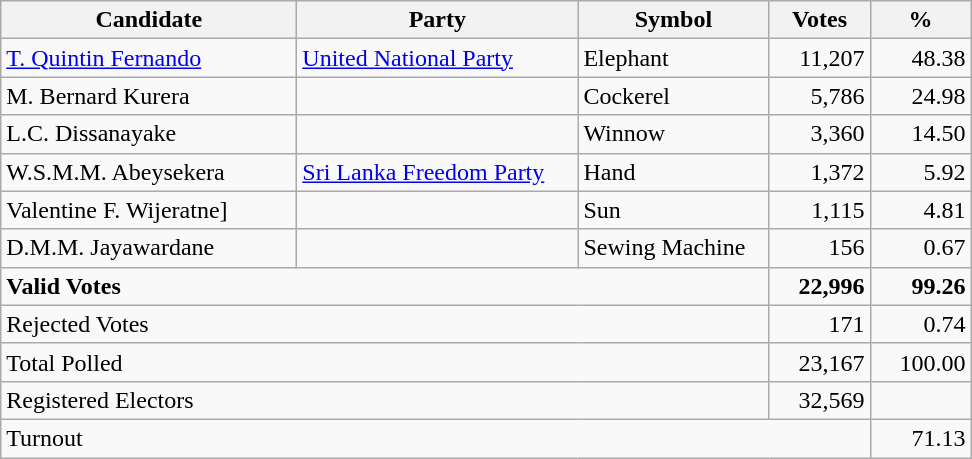<table class="wikitable" border="1" style="text-align:right;">
<tr>
<th align=left width="190">Candidate</th>
<th align=left width="180">Party</th>
<th align=left width="120">Symbol</th>
<th align=left width="60">Votes</th>
<th align=left width="60">%</th>
</tr>
<tr>
<td align=left><a href='#'>T. Quintin Fernando</a></td>
<td align=left><a href='#'>United National Party</a></td>
<td align=left>Elephant</td>
<td>11,207</td>
<td>48.38</td>
</tr>
<tr>
<td align=left>M. Bernard Kurera</td>
<td></td>
<td align=left>Cockerel</td>
<td>5,786</td>
<td>24.98</td>
</tr>
<tr>
<td align=left>L.C. Dissanayake</td>
<td></td>
<td align=left>Winnow</td>
<td>3,360</td>
<td>14.50</td>
</tr>
<tr>
<td align=left>W.S.M.M. Abeysekera</td>
<td align=left><a href='#'>Sri Lanka Freedom Party</a></td>
<td align=left>Hand</td>
<td>1,372</td>
<td>5.92</td>
</tr>
<tr>
<td align=left>Valentine F. Wijeratne]</td>
<td></td>
<td align=left>Sun</td>
<td>1,115</td>
<td>4.81</td>
</tr>
<tr>
<td align=left>D.M.M. Jayawardane</td>
<td></td>
<td align=left>Sewing Machine</td>
<td>156</td>
<td>0.67</td>
</tr>
<tr>
<td align=left colspan=3><strong>Valid Votes</strong></td>
<td><strong>22,996</strong></td>
<td><strong>99.26</strong></td>
</tr>
<tr>
<td align=left colspan=3>Rejected Votes</td>
<td>171</td>
<td>0.74</td>
</tr>
<tr>
<td align=left colspan=3>Total Polled</td>
<td>23,167</td>
<td>100.00</td>
</tr>
<tr>
<td align=left colspan=3>Registered Electors</td>
<td>32,569</td>
<td></td>
</tr>
<tr>
<td align=left colspan=4>Turnout</td>
<td>71.13</td>
</tr>
</table>
